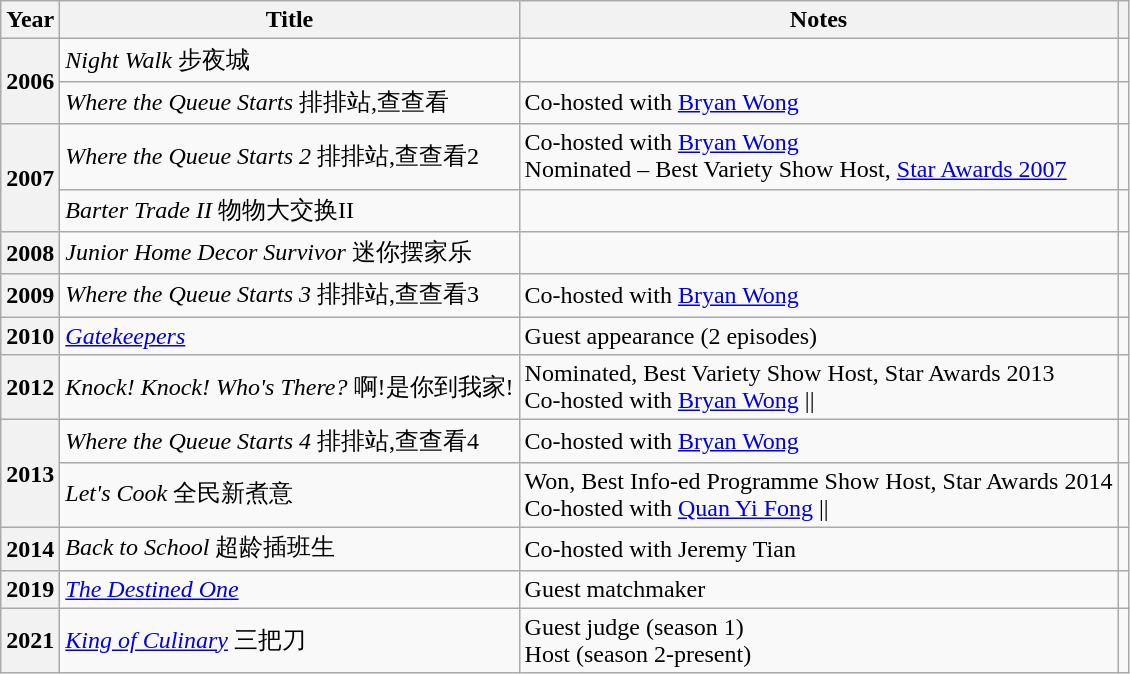<table class="wikitable sortable plainrowheaders">
<tr>
<th scope="col">Year</th>
<th scope="col">Title</th>
<th scope="col" class="unsortable">Notes</th>
<th scope="col" class="unsortable"></th>
</tr>
<tr>
<th scope="row" rowspan="2">2006</th>
<td><em>Night Walk</em> 步夜城</td>
<td></td>
<td></td>
</tr>
<tr>
<td><em>Where the Queue Starts</em> 排排站,查查看</td>
<td>Co-hosted with <a href='#'>Bryan Wong</a></td>
<td></td>
</tr>
<tr 2018 || SG Explorers 全民出来走走>
<th scope="row" rowspan="2">2007</th>
<td><em>Where the Queue Starts 2</em> 排排站,查查看2</td>
<td>Co-hosted with <a href='#'>Bryan Wong</a> <br> Nominated – Best Variety Show Host, <a href='#'>Star Awards 2007</a></td>
<td></td>
</tr>
<tr>
<td><em>Barter Trade II</em> 物物大交换II</td>
<td></td>
<td></td>
</tr>
<tr>
<th scope="row">2008</th>
<td><em>Junior Home Decor Survivor</em> 迷你摆家乐</td>
<td></td>
<td></td>
</tr>
<tr>
<th scope="row">2009</th>
<td><em>Where the Queue Starts 3</em> 排排站,查查看3</td>
<td>Co-hosted with <a href='#'>Bryan Wong</a></td>
<td></td>
</tr>
<tr>
<th scope="row">2010</th>
<td><em><a href='#'>Gatekeepers</a></em></td>
<td>Guest appearance (2 episodes)</td>
<td></td>
</tr>
<tr>
<th scope="row">2012</th>
<td><em>Knock! Knock! Who's There?</em> 啊!是你到我家!</td>
<td>Nominated, Best Variety Show Host, Star Awards 2013<br>Co-hosted with <a href='#'>Bryan Wong</a> ||</td>
</tr>
<tr>
<th scope="row" rowspan="2">2013</th>
<td><em>Where the Queue Starts 4</em> 排排站,查查看4</td>
<td>Co-hosted with <a href='#'>Bryan Wong</a></td>
<td></td>
</tr>
<tr>
<td><em>Let's Cook</em> 全民新煮意</td>
<td>Won, Best Info-ed Programme Show Host, Star Awards 2014<br>Co-hosted with <a href='#'>Quan Yi Fong</a> ||</td>
</tr>
<tr>
<th scope="row">2014</th>
<td><em>Back to School</em> 超龄插班生</td>
<td>Co-hosted with Jeremy Tian</td>
<td></td>
</tr>
<tr>
<th scope="row">2019</th>
<td><em><a href='#'>The Destined One</a></em></td>
<td>Guest matchmaker</td>
<td></td>
</tr>
<tr>
<th scope="row">2021</th>
<td><em><a href='#'>King of Culinary</a></em> 三把刀</td>
<td>Guest judge (season 1)<br>Host (season 2-present)</td>
<td></td>
</tr>
</table>
